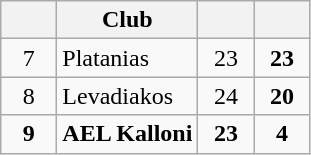<table class="wikitable" style="text-align:center">
<tr>
<th width=30></th>
<th>Club</th>
<th width=30></th>
<th width=30></th>
</tr>
<tr>
<td>7</td>
<td align=left>Platanias</td>
<td>23</td>
<td><strong>23</strong></td>
</tr>
<tr>
<td>8</td>
<td align=left>Levadiakos</td>
<td>24</td>
<td><strong>20</strong></td>
</tr>
<tr>
<td><strong>9</strong></td>
<td align=left><strong>AEL Kalloni</strong></td>
<td><strong>23</strong></td>
<td><strong>4</strong></td>
</tr>
</table>
